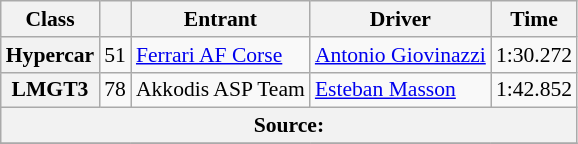<table class="wikitable" style="font-size:90%;">
<tr>
<th>Class</th>
<th></th>
<th>Entrant</th>
<th>Driver</th>
<th>Time</th>
</tr>
<tr>
<th>Hypercar</th>
<td style="text-align:center;">51</td>
<td> <a href='#'>Ferrari AF Corse</a></td>
<td> <a href='#'>Antonio Giovinazzi</a></td>
<td>1:30.272</td>
</tr>
<tr>
<th>LMGT3</th>
<td style="text-align:center;">78</td>
<td> Akkodis ASP Team</td>
<td> <a href='#'>Esteban Masson</a></td>
<td>1:42.852</td>
</tr>
<tr>
<th colspan="6">Source:</th>
</tr>
<tr>
</tr>
</table>
